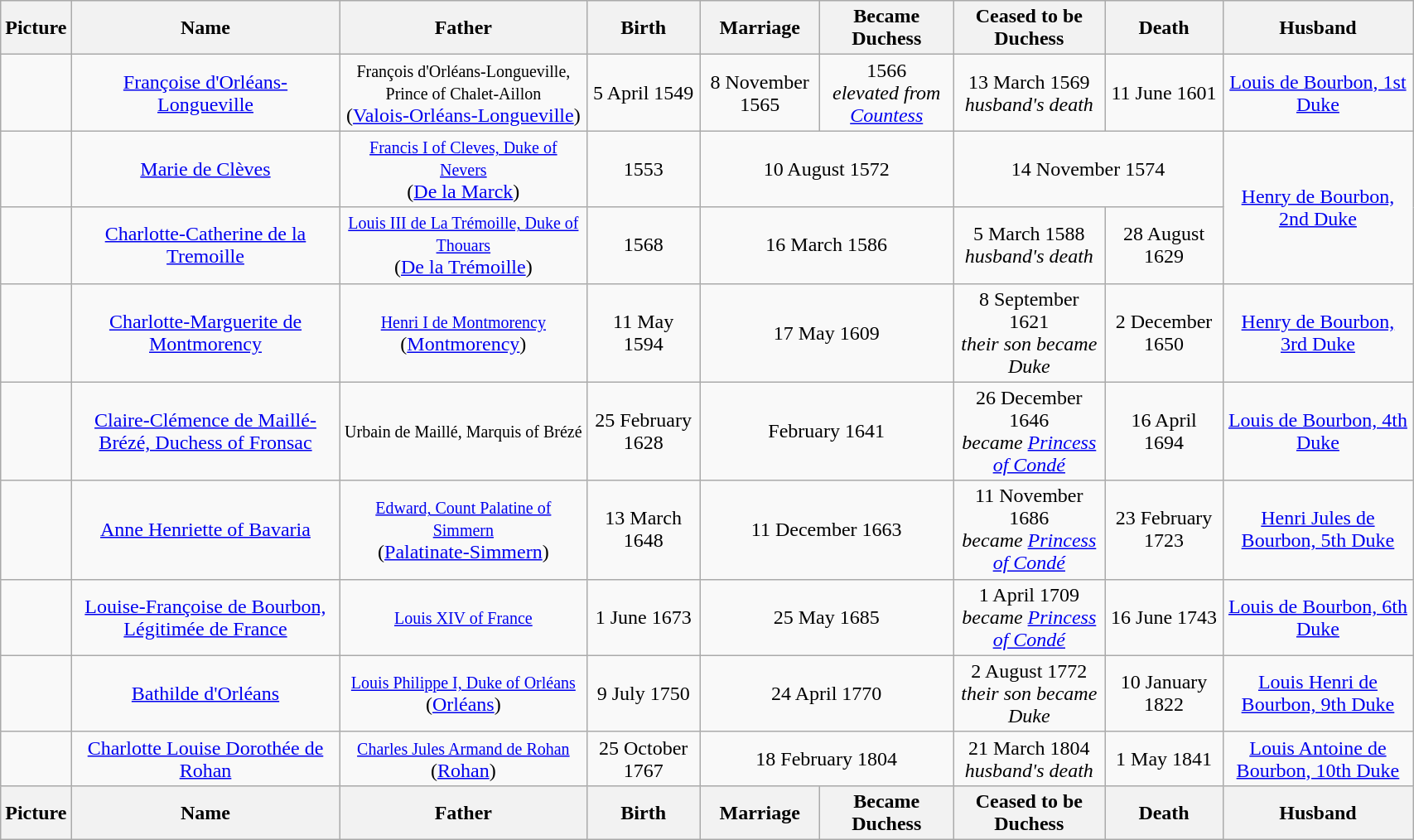<table width=90% class="wikitable">
<tr>
<th>Picture</th>
<th>Name</th>
<th>Father</th>
<th>Birth</th>
<th>Marriage</th>
<th>Became Duchess</th>
<th>Ceased to be Duchess</th>
<th>Death</th>
<th>Husband</th>
</tr>
<tr>
<td align=center></td>
<td align=center><a href='#'>Françoise d'Orléans-Longueville</a></td>
<td align="center"><small>François d'Orléans-Longueville, Prince of Chalet-Aillon</small><br>(<a href='#'>Valois-Orléans-Longueville</a>)</td>
<td align="center">5 April 1549</td>
<td align="center">8 November 1565</td>
<td align="center">1566<br><em>elevated from <a href='#'>Countess</a></em></td>
<td align="center">13 March 1569<br><em>husband's death</em></td>
<td align="center">11 June 1601</td>
<td align="center"><a href='#'>Louis de Bourbon, 1st Duke</a></td>
</tr>
<tr>
<td align=center></td>
<td align=center><a href='#'>Marie de Clèves</a></td>
<td align="center"><small><a href='#'>Francis I of Cleves, Duke of Nevers</a></small><br>(<a href='#'>De la Marck</a>)</td>
<td align="center">1553</td>
<td align="center" colspan="2">10 August 1572</td>
<td align="center" colspan="2">14 November 1574</td>
<td align="center" rowspan="2"><a href='#'>Henry de Bourbon, 2nd Duke</a></td>
</tr>
<tr>
<td align=center></td>
<td align=center><a href='#'>Charlotte-Catherine de la Tremoille</a></td>
<td align="center"><small><a href='#'>Louis III de La Trémoille, Duke of Thouars</a></small><br>(<a href='#'>De la Trémoille</a>)</td>
<td align="center">1568</td>
<td align="center" colspan="2">16 March 1586</td>
<td align="center">5 March 1588<br><em>husband's death</em></td>
<td align="center">28 August 1629</td>
</tr>
<tr>
<td align=center></td>
<td align=center><a href='#'>Charlotte-Marguerite de Montmorency</a></td>
<td align="center"><small><a href='#'>Henri I de Montmorency</a></small><br>(<a href='#'>Montmorency</a>)</td>
<td align="center">11 May 1594</td>
<td align="center" colspan="2">17 May 1609</td>
<td align="center">8 September 1621<br><em>their son became Duke</em></td>
<td align="center">2 December 1650</td>
<td align="center"><a href='#'>Henry de Bourbon, 3rd Duke</a></td>
</tr>
<tr>
<td align=center></td>
<td align=center><a href='#'>Claire-Clémence de Maillé-Brézé, Duchess of Fronsac</a></td>
<td align="center"><small>Urbain de Maillé, Marquis of Brézé</small></td>
<td align="center">25 February 1628</td>
<td align="center" colspan="2">February 1641</td>
<td align="center">26 December 1646<br><em>became <a href='#'>Princess of Condé</a></em></td>
<td align="center">16 April 1694</td>
<td align="center"><a href='#'>Louis de Bourbon, 4th Duke</a></td>
</tr>
<tr>
<td align=center></td>
<td align=center><a href='#'>Anne Henriette of Bavaria</a></td>
<td align="center"><small><a href='#'>Edward, Count Palatine of Simmern</a></small><br>(<a href='#'>Palatinate-Simmern</a>)</td>
<td align="center">13 March 1648</td>
<td align="center" colspan="2">11 December 1663</td>
<td align="center">11 November 1686<br><em>became <a href='#'>Princess of Condé</a></em></td>
<td align="center">23 February 1723</td>
<td align="center"><a href='#'>Henri Jules de Bourbon, 5th Duke</a></td>
</tr>
<tr>
<td align=center></td>
<td align=center><a href='#'>Louise-Françoise de Bourbon, Légitimée de France</a></td>
<td align="center"><small><a href='#'>Louis XIV of France</a></small></td>
<td align="center">1 June 1673</td>
<td align="center" colspan="2">25 May 1685</td>
<td align="center">1 April 1709<br><em>became <a href='#'>Princess of Condé</a></em></td>
<td align="center">16 June 1743</td>
<td align="center"><a href='#'>Louis de Bourbon, 6th Duke</a></td>
</tr>
<tr>
<td align=center></td>
<td align=center><a href='#'>Bathilde d'Orléans</a></td>
<td align="center"><small><a href='#'>Louis Philippe I, Duke of Orléans</a></small><br>(<a href='#'>Orléans</a>)</td>
<td align="center">9 July 1750</td>
<td align="center" colspan="2">24 April 1770</td>
<td align="center">2 August 1772<br><em>their son became Duke</em></td>
<td align="center">10 January 1822</td>
<td align="center"><a href='#'>Louis Henri de Bourbon, 9th Duke</a></td>
</tr>
<tr>
<td align=center></td>
<td align=center><a href='#'>Charlotte Louise Dorothée de Rohan</a></td>
<td align="center"><small><a href='#'>Charles Jules Armand de Rohan</a></small><br>(<a href='#'>Rohan</a>)</td>
<td align="center">25 October 1767</td>
<td align="center" colspan="2">18 February 1804</td>
<td align="center">21 March 1804<br><em>husband's death</em></td>
<td align="center">1 May 1841</td>
<td align="center"><a href='#'>Louis Antoine de Bourbon, 10th Duke</a></td>
</tr>
<tr>
<th>Picture</th>
<th>Name</th>
<th>Father</th>
<th>Birth</th>
<th>Marriage</th>
<th>Became Duchess</th>
<th>Ceased to be Duchess</th>
<th>Death</th>
<th>Husband</th>
</tr>
</table>
